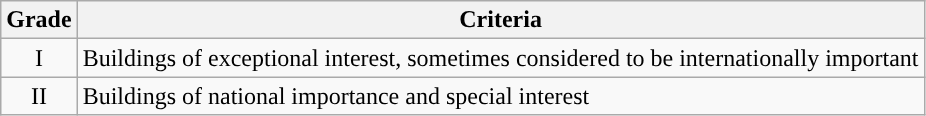<table class="wikitable">
<tr>
<th>Grade</th>
<th>Criteria</th>
</tr>
<tr>
<td align="center" >I</td>
<td>Buildings of exceptional interest, sometimes considered to be internationally important</td>
</tr>
<tr>
<td align="center" >II</td>
<td>Buildings of national importance and special interest</td>
</tr>
</table>
